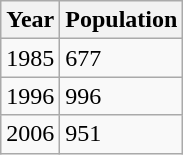<table class="wikitable">
<tr>
<th>Year</th>
<th>Population</th>
</tr>
<tr>
<td>1985</td>
<td>677</td>
</tr>
<tr>
<td>1996</td>
<td>996</td>
</tr>
<tr>
<td>2006</td>
<td>951</td>
</tr>
</table>
